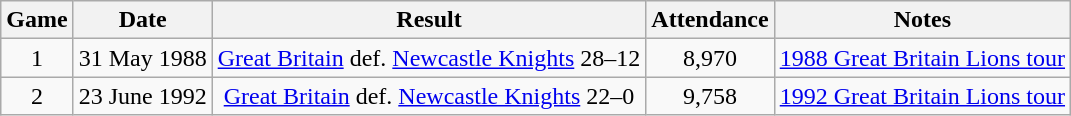<table class="wikitable plainrowheaders" style="text-align:center;">
<tr>
<th scope="col">Game </th>
<th scope="col">Date</th>
<th scope="col">Result</th>
<th scope="col">Attendance</th>
<th scope="col">Notes</th>
</tr>
<tr>
<td scope="row">1</td>
<td>31 May 1988</td>
<td> <a href='#'>Great Britain</a> def.  <a href='#'>Newcastle Knights</a> 28–12</td>
<td>8,970</td>
<td><a href='#'>1988 Great Britain Lions tour</a></td>
</tr>
<tr>
<td scope="row">2</td>
<td>23 June 1992</td>
<td> <a href='#'>Great Britain</a> def.  <a href='#'>Newcastle Knights</a> 22–0</td>
<td>9,758</td>
<td><a href='#'>1992 Great Britain Lions tour</a></td>
</tr>
</table>
